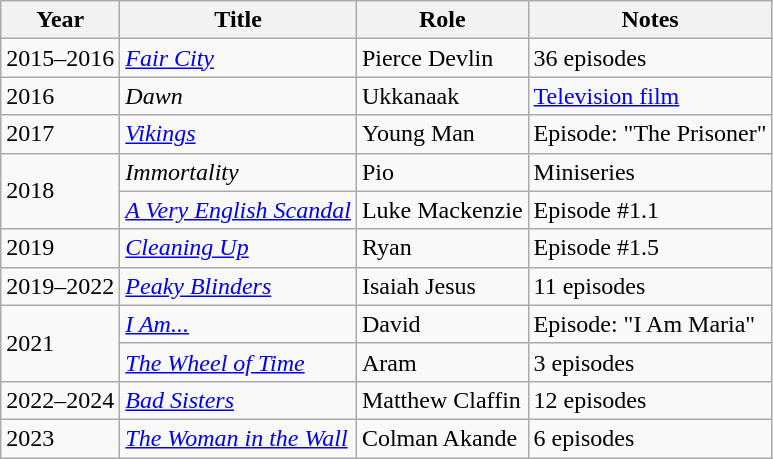<table class="wikitable sortable">
<tr>
<th>Year</th>
<th>Title</th>
<th>Role</th>
<th class="unsortable">Notes</th>
</tr>
<tr>
<td>2015–2016</td>
<td><em><a href='#'>Fair City</a></em></td>
<td>Pierce Devlin</td>
<td>36 episodes</td>
</tr>
<tr>
<td>2016</td>
<td><em>Dawn</em></td>
<td>Ukkanaak</td>
<td><a href='#'>Television film</a></td>
</tr>
<tr>
<td>2017</td>
<td><em><a href='#'>Vikings</a></em></td>
<td>Young Man</td>
<td>Episode: "The Prisoner"</td>
</tr>
<tr>
<td rowspan="2">2018</td>
<td><em>Immortality</em></td>
<td>Pio</td>
<td>Miniseries</td>
</tr>
<tr>
<td><em><a href='#'>A Very English Scandal</a></em></td>
<td>Luke Mackenzie</td>
<td>Episode #1.1</td>
</tr>
<tr>
<td>2019</td>
<td><em><a href='#'>Cleaning Up</a></em></td>
<td>Ryan</td>
<td>Episode #1.5</td>
</tr>
<tr>
<td>2019–2022</td>
<td><em><a href='#'>Peaky Blinders</a></em></td>
<td>Isaiah Jesus</td>
<td>11 episodes</td>
</tr>
<tr>
<td rowspan="2">2021</td>
<td><em><a href='#'>I Am...</a></em></td>
<td>David</td>
<td>Episode: "I Am Maria"</td>
</tr>
<tr>
<td><em><a href='#'>The Wheel of Time</a></em></td>
<td>Aram</td>
<td>3 episodes</td>
</tr>
<tr>
<td>2022–2024</td>
<td><em><a href='#'>Bad Sisters</a></em></td>
<td>Matthew Claffin</td>
<td>12 episodes</td>
</tr>
<tr>
<td>2023</td>
<td><em><a href='#'>The Woman in the Wall</a></em></td>
<td>Colman Akande</td>
<td>6 episodes</td>
</tr>
</table>
